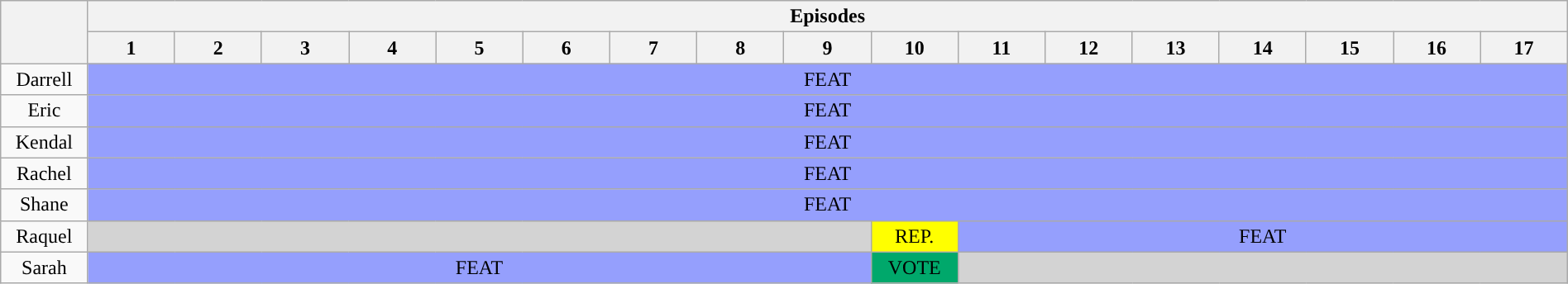<table class="wikitable plainrowheaders" style="text-align:center; width:100%;">
<tr>
<th scope="col" rowspan="2" style="width:5%;"></th>
<th scope="col" colspan="17">Episodes</th>
</tr>
<tr>
<th scope="col" style="width:5%;">1</th>
<th scope="col" style="width:5%;">2</th>
<th scope="col" style="width:5%;">3</th>
<th scope="col" style="width:5%;">4</th>
<th scope="col" style="width:5%;">5</th>
<th scope="col" style="width:5%;">6</th>
<th scope="col" style="width:5%;">7</th>
<th scope="col" style="width:5%;">8</th>
<th scope="col" style="width:5%;">9</th>
<th scope="col" style="width:5%;">10</th>
<th scope="col" style="width:5%;">11</th>
<th scope="col" style="width:5%;">12</th>
<th scope="col" style="width:5%;">13</th>
<th scope="col" style="width:5%;">14</th>
<th scope="col" style="width:5%;">15</th>
<th scope="col" style="width:5%;">16</th>
<th scope="col" style="width:5%;">17</th>
</tr>
<tr>
<td scope="row">Darrell</td>
<td style="background:#959FFD;" colspan="17">FEAT</td>
</tr>
<tr>
<td scope="row">Eric</td>
<td style="background:#959FFD;" colspan="17">FEAT</td>
</tr>
<tr>
<td scope="row">Kendal</td>
<td style="background:#959FFD;" colspan="17">FEAT</td>
</tr>
<tr>
<td scope="row">Rachel</td>
<td style="background:#959FFD;" colspan="17">FEAT</td>
</tr>
<tr>
<td scope="row">Shane</td>
<td style="background:#959FFD;" colspan="17">FEAT</td>
</tr>
<tr>
<td scope="row">Raquel</td>
<td style="background:lightgrey;" colspan="9"></td>
<td style="background:#FFFF00;">REP.</td>
<td style="background:#959FFD;" colspan="7">FEAT</td>
</tr>
<tr>
<td scope="row">Sarah</td>
<td style="background:#959FFD;" colspan="9">FEAT</td>
<td style="background:#00A86B;">VOTE</td>
<td style="background:lightgrey;" colspan="7"></td>
</tr>
</table>
